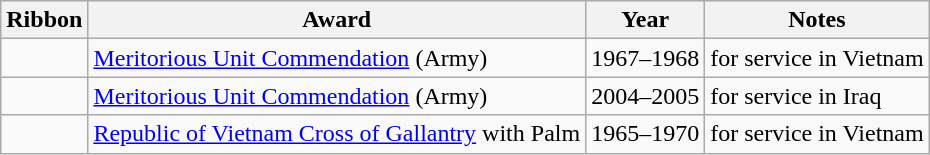<table class="wikitable">
<tr style="background:#efefef;">
<th>Ribbon</th>
<th>Award</th>
<th>Year</th>
<th>Notes</th>
</tr>
<tr>
<td></td>
<td><a href='#'>Meritorious Unit Commendation</a> (Army)</td>
<td>1967–1968</td>
<td>for service in Vietnam</td>
</tr>
<tr>
<td></td>
<td><a href='#'>Meritorious Unit Commendation</a> (Army)</td>
<td>2004–2005</td>
<td>for service in Iraq</td>
</tr>
<tr>
<td></td>
<td><a href='#'>Republic of Vietnam Cross of Gallantry</a> with Palm</td>
<td>1965–1970</td>
<td>for service in Vietnam</td>
</tr>
</table>
